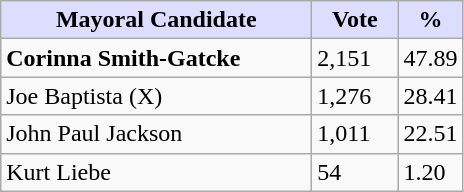<table class="wikitable">
<tr>
<th style="background:#ddf; width:200px;">Mayoral Candidate</th>
<th style="background:#ddf; width:50px;">Vote</th>
<th style="background:#ddf; width:30px;">%</th>
</tr>
<tr>
<td><strong>Corinna Smith-Gatcke</strong></td>
<td>2,151</td>
<td>47.89</td>
</tr>
<tr>
<td>Joe Baptista (X)</td>
<td>1,276</td>
<td>28.41</td>
</tr>
<tr>
<td>John Paul Jackson</td>
<td>1,011</td>
<td>22.51</td>
</tr>
<tr>
<td>Kurt Liebe</td>
<td>54</td>
<td>1.20</td>
</tr>
</table>
